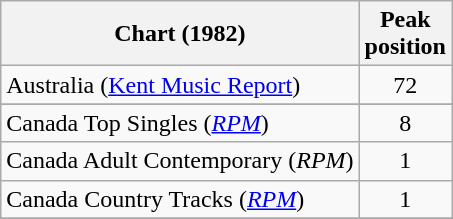<table class="wikitable sortable">
<tr>
<th>Chart (1982)</th>
<th>Peak<br>position</th>
</tr>
<tr>
<td align="left">Australia (<a href='#'>Kent Music Report</a>)</td>
<td style="text-align:center;">72</td>
</tr>
<tr>
</tr>
<tr>
<td align="left">Canada Top Singles (<a href='#'><em>RPM</em></a>)</td>
<td style="text-align:center;">8</td>
</tr>
<tr>
<td>Canada Adult Contemporary (<em>RPM</em>)</td>
<td style="text-align:center;">1</td>
</tr>
<tr>
<td align="left">Canada Country Tracks (<a href='#'><em>RPM</em></a>)</td>
<td style="text-align:center;">1</td>
</tr>
<tr>
</tr>
<tr>
</tr>
<tr>
</tr>
<tr>
</tr>
<tr>
</tr>
<tr>
</tr>
</table>
